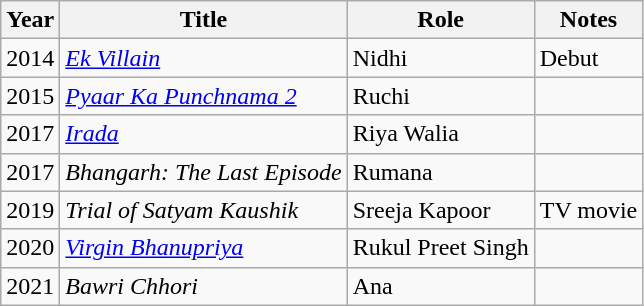<table class="wikitable">
<tr>
<th>Year</th>
<th>Title</th>
<th>Role</th>
<th>Notes</th>
</tr>
<tr>
<td>2014</td>
<td><em><a href='#'>Ek Villain</a></em></td>
<td>Nidhi</td>
<td>Debut</td>
</tr>
<tr>
<td>2015</td>
<td><em><a href='#'>Pyaar Ka Punchnama 2</a></em></td>
<td>Ruchi</td>
<td></td>
</tr>
<tr>
<td>2017</td>
<td><em><a href='#'>Irada</a></em></td>
<td>Riya Walia</td>
<td></td>
</tr>
<tr>
<td>2017</td>
<td><em>Bhangarh: The Last Episode</em></td>
<td>Rumana</td>
<td></td>
</tr>
<tr>
<td>2019</td>
<td><em>Trial of Satyam Kaushik</em></td>
<td>Sreeja Kapoor</td>
<td>TV movie</td>
</tr>
<tr>
<td>2020</td>
<td><em><a href='#'>Virgin Bhanupriya</a></em></td>
<td>Rukul Preet Singh</td>
<td></td>
</tr>
<tr>
<td>2021</td>
<td><em>Bawri Chhori</em></td>
<td>Ana</td>
<td></td>
</tr>
</table>
